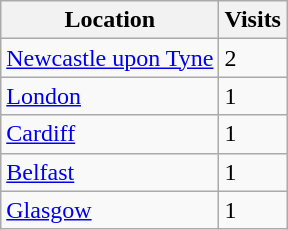<table class="wikitable sortable">
<tr>
<th>Location</th>
<th>Visits</th>
</tr>
<tr>
<td><a href='#'>Newcastle upon Tyne</a></td>
<td>2</td>
</tr>
<tr>
<td><a href='#'>London</a></td>
<td>1</td>
</tr>
<tr>
<td><a href='#'>Cardiff</a></td>
<td>1</td>
</tr>
<tr>
<td><a href='#'>Belfast</a></td>
<td>1</td>
</tr>
<tr>
<td><a href='#'>Glasgow</a></td>
<td>1</td>
</tr>
</table>
